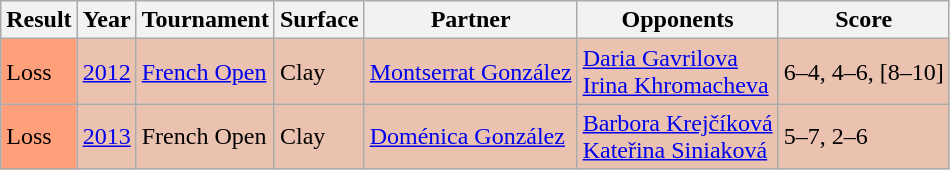<table class="sortable wikitable">
<tr>
<th>Result</th>
<th>Year</th>
<th>Tournament</th>
<th>Surface</th>
<th>Partner</th>
<th>Opponents</th>
<th>Score</th>
</tr>
<tr style="background:#ebc2af;">
<td bgcolor=ffa07a>Loss</td>
<td><a href='#'>2012</a></td>
<td><a href='#'>French Open</a></td>
<td>Clay</td>
<td> <a href='#'>Montserrat González</a></td>
<td> <a href='#'>Daria Gavrilova</a> <br>  <a href='#'>Irina Khromacheva</a></td>
<td>6–4, 4–6, [8–10]</td>
</tr>
<tr style="background:#ebc2af;">
<td bgcolor=ffa07a>Loss</td>
<td><a href='#'>2013</a></td>
<td>French Open</td>
<td>Clay</td>
<td> <a href='#'>Doménica González</a></td>
<td> <a href='#'>Barbora Krejčíková</a> <br>  <a href='#'>Kateřina Siniaková</a></td>
<td>5–7, 2–6</td>
</tr>
</table>
